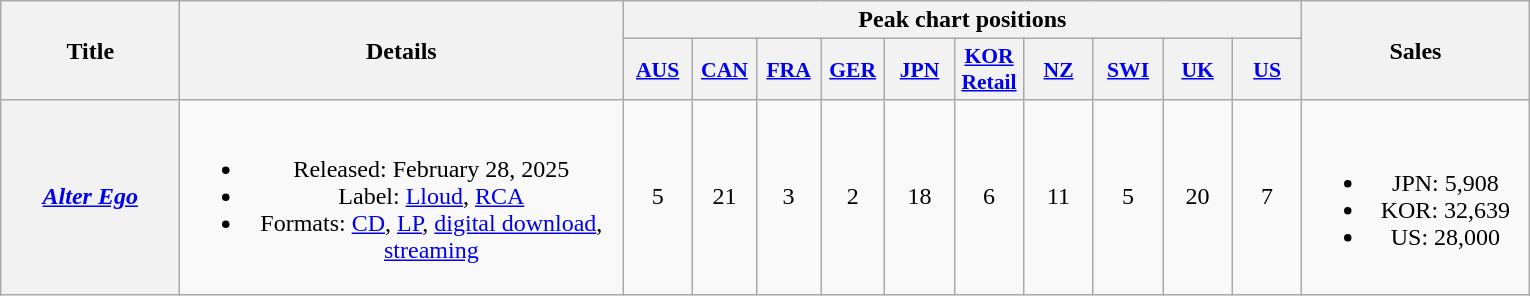<table class="wikitable plainrowheaders" style="text-align:center;">
<tr>
<th scope="col" rowspan="2" style="width:7em;">Title</th>
<th scope="col" rowspan="2" style="width:18em;">Details</th>
<th scope="col" colspan="10">Peak chart positions</th>
<th scope="col" rowspan="2" style="width:9em;">Sales</th>
</tr>
<tr>
<th scope="col" style="width:2.75em;font-size:90%"><a href='#'>AUS</a><br></th>
<th scope="col" style="width:2.5em;font-size:90%"><a href='#'>CAN</a><br></th>
<th scope="col" style="width:2.5em;font-size:90%"><a href='#'>FRA</a><br></th>
<th scope="col" style="width:2.5em;font-size:90%"><a href='#'>GER</a><br></th>
<th scope="col" style="width:2.75em;font-size:90%"><a href='#'>JPN</a><br></th>
<th scope="col" style="width:2.75em;font-size:90%"><a href='#'>KOR<br>Retail</a><br></th>
<th scope="col" style="width:2.75em;font-size:90%"><a href='#'>NZ</a><br></th>
<th scope="col" style="width:2.75em;font-size:90%"><a href='#'>SWI</a><br></th>
<th scope="col" style="width:2.75em;font-size:90%"><a href='#'>UK</a><br></th>
<th scope="col" style="width:2.75em;font-size:90%"><a href='#'>US</a><br></th>
</tr>
<tr>
<th scope="row"><em><a href='#'>Alter Ego</a></em></th>
<td><br><ul><li>Released: February 28, 2025</li><li>Label: <a href='#'>Lloud</a>, <a href='#'>RCA</a></li><li>Formats: <a href='#'>CD</a>, <a href='#'>LP</a>, <a href='#'>digital download</a>, <a href='#'>streaming</a></li></ul></td>
<td>5</td>
<td>21</td>
<td>3</td>
<td>2</td>
<td>18</td>
<td>6</td>
<td>11</td>
<td>5</td>
<td>20</td>
<td>7</td>
<td><br><ul><li>JPN: 5,908</li><li>KOR: 32,639</li><li>US: 28,000</li></ul></td>
</tr>
</table>
